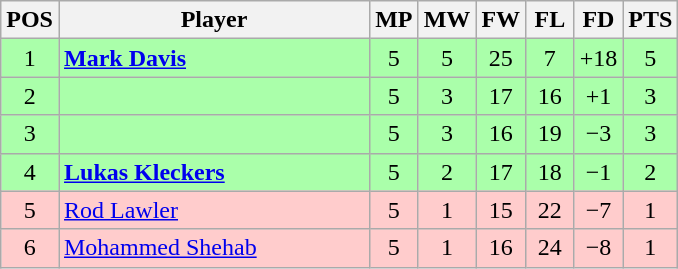<table class="wikitable" style="text-align: center;">
<tr>
<th width=25>POS</th>
<th width=200>Player</th>
<th width=25>MP</th>
<th width=25>MW</th>
<th width=25>FW</th>
<th width=25>FL</th>
<th width=25>FD</th>
<th width=25>PTS</th>
</tr>
<tr style="background:#aaffaa;">
<td>1</td>
<td style="text-align:left;"> <strong><a href='#'>Mark Davis</a></strong></td>
<td>5</td>
<td>5</td>
<td>25</td>
<td>7</td>
<td>+18</td>
<td>5</td>
</tr>
<tr style="background:#aaffaa;">
<td>2</td>
<td style="text-align:left;"></td>
<td>5</td>
<td>3</td>
<td>17</td>
<td>16</td>
<td>+1</td>
<td>3</td>
</tr>
<tr style="background:#aaffaa;">
<td>3</td>
<td style="text-align:left;"></td>
<td>5</td>
<td>3</td>
<td>16</td>
<td>19</td>
<td>−3</td>
<td>3</td>
</tr>
<tr style="background:#aaffaa;">
<td>4</td>
<td style="text-align:left;"> <strong><a href='#'>Lukas Kleckers</a></strong></td>
<td>5</td>
<td>2</td>
<td>17</td>
<td>18</td>
<td>−1</td>
<td>2</td>
</tr>
<tr style="background:#fcc;">
<td>5</td>
<td style="text-align:left;"> <a href='#'>Rod Lawler</a></td>
<td>5</td>
<td>1</td>
<td>15</td>
<td>22</td>
<td>−7</td>
<td>1</td>
</tr>
<tr style="background:#fcc;">
<td>6</td>
<td style="text-align:left;"> <a href='#'>Mohammed Shehab</a></td>
<td>5</td>
<td>1</td>
<td>16</td>
<td>24</td>
<td>−8</td>
<td>1</td>
</tr>
</table>
